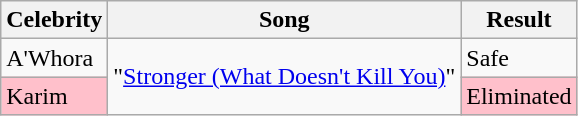<table class="wikitable sortable collapsed">
<tr>
<th>Celebrity</th>
<th>Song</th>
<th>Result</th>
</tr>
<tr>
<td>A'Whora</td>
<td rowspan=2>"<a href='#'>Stronger (What Doesn't Kill You)</a>"</td>
<td>Safe</td>
</tr>
<tr>
<td style="background:pink;">Karim</td>
<td style="background:pink;">Eliminated</td>
</tr>
</table>
